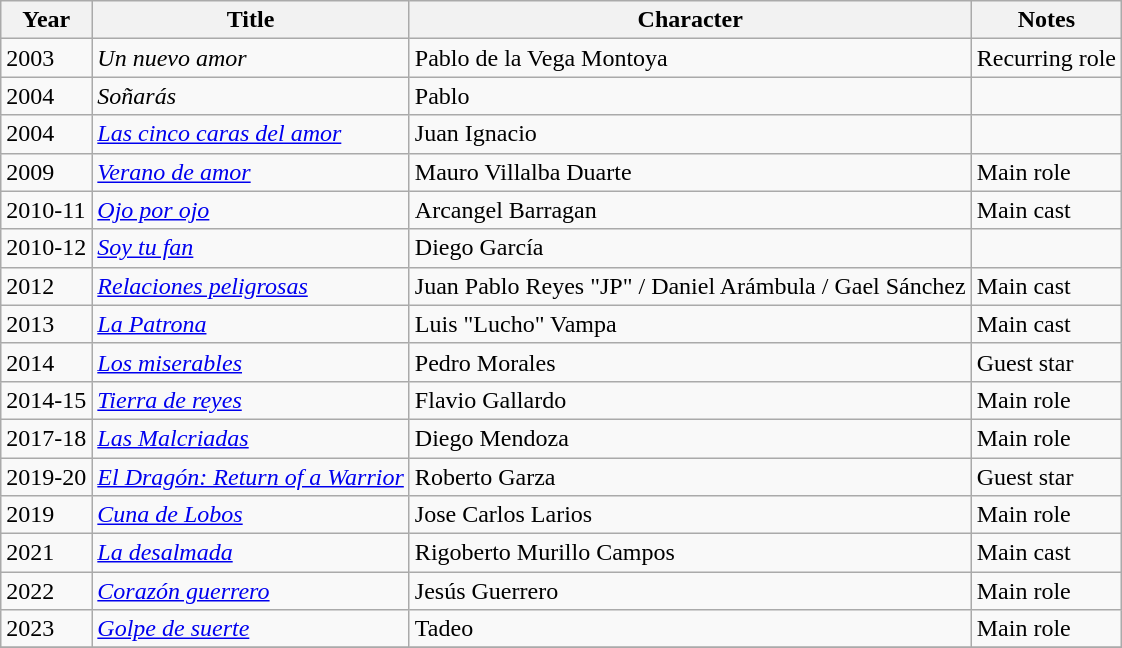<table class="wikitable">
<tr>
<th>Year</th>
<th>Title</th>
<th>Character</th>
<th>Notes</th>
</tr>
<tr>
<td>2003</td>
<td><em>Un nuevo amor</em></td>
<td>Pablo de la Vega Montoya</td>
<td>Recurring role</td>
</tr>
<tr>
<td>2004</td>
<td><em>Soñarás</em></td>
<td>Pablo</td>
<td></td>
</tr>
<tr>
<td>2004</td>
<td><em><a href='#'>Las cinco caras del amor</a></em></td>
<td>Juan Ignacio</td>
<td></td>
</tr>
<tr>
<td>2009</td>
<td><em><a href='#'>Verano de amor</a></em></td>
<td>Mauro Villalba Duarte</td>
<td>Main role</td>
</tr>
<tr>
<td>2010-11</td>
<td><em><a href='#'>Ojo por ojo</a></em></td>
<td>Arcangel Barragan</td>
<td>Main cast</td>
</tr>
<tr>
<td>2010-12</td>
<td><em><a href='#'>Soy tu fan</a></em></td>
<td>Diego García</td>
<td></td>
</tr>
<tr>
<td>2012</td>
<td><em><a href='#'>Relaciones peligrosas</a></em></td>
<td>Juan Pablo Reyes "JP" / Daniel Arámbula / Gael Sánchez</td>
<td>Main cast</td>
</tr>
<tr>
<td>2013</td>
<td><em><a href='#'>La Patrona</a></em> </td>
<td>Luis "Lucho" Vampa</td>
<td>Main cast</td>
</tr>
<tr>
<td>2014</td>
<td><em><a href='#'>Los miserables</a></em></td>
<td>Pedro Morales</td>
<td>Guest star</td>
</tr>
<tr>
<td>2014-15</td>
<td><em><a href='#'>Tierra de reyes</a></em></td>
<td>Flavio Gallardo</td>
<td>Main role</td>
</tr>
<tr>
<td>2017-18</td>
<td><em><a href='#'>Las Malcriadas</a></em></td>
<td>Diego Mendoza</td>
<td>Main role</td>
</tr>
<tr>
<td>2019-20</td>
<td><em><a href='#'>El Dragón: Return of a Warrior</a></em></td>
<td>Roberto Garza</td>
<td>Guest star</td>
</tr>
<tr>
<td>2019</td>
<td><em><a href='#'>Cuna de Lobos</a></em></td>
<td>Jose Carlos Larios</td>
<td>Main role</td>
</tr>
<tr>
<td>2021</td>
<td><em><a href='#'>La desalmada</a></em></td>
<td>Rigoberto Murillo Campos</td>
<td>Main cast</td>
</tr>
<tr>
<td>2022</td>
<td><em><a href='#'>Corazón guerrero</a></em></td>
<td>Jesús Guerrero</td>
<td>Main role</td>
</tr>
<tr>
<td>2023</td>
<td><em><a href='#'>Golpe de suerte</a></em></td>
<td>Tadeo</td>
<td>Main role</td>
</tr>
<tr>
</tr>
</table>
